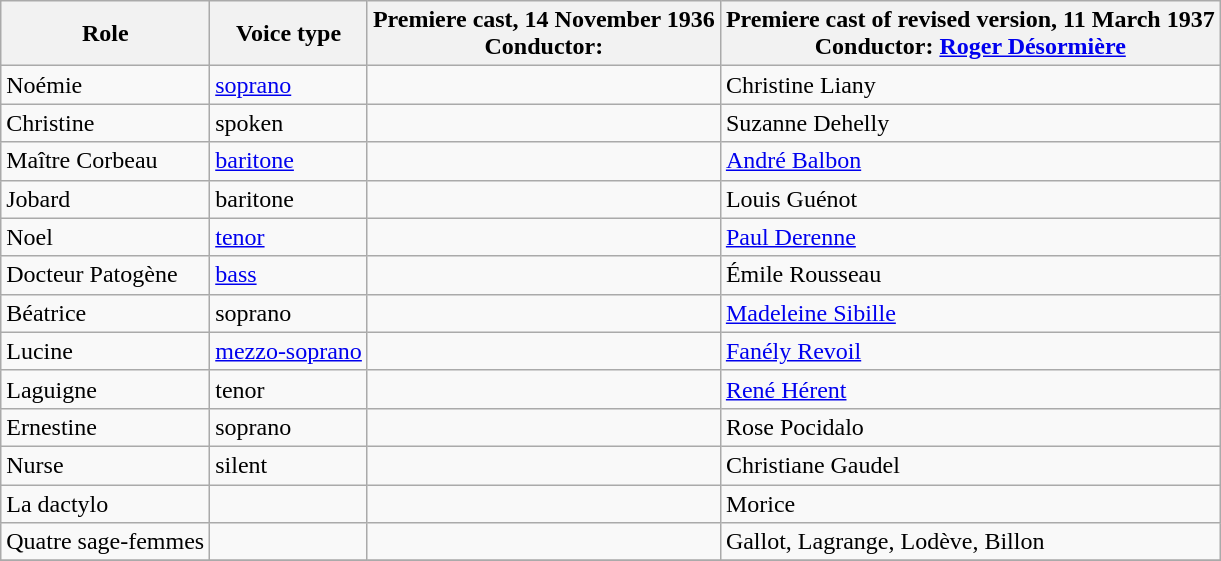<table class="wikitable">
<tr>
<th>Role</th>
<th>Voice type</th>
<th>Premiere cast, 14 November 1936<br> Conductor:</th>
<th>Premiere cast of revised version, 11 March 1937<br> Conductor: <a href='#'>Roger Désormière</a></th>
</tr>
<tr>
<td>Noémie</td>
<td><a href='#'>soprano</a></td>
<td></td>
<td>Christine Liany</td>
</tr>
<tr>
<td>Christine</td>
<td>spoken</td>
<td></td>
<td>Suzanne Dehelly</td>
</tr>
<tr>
<td>Maître Corbeau</td>
<td><a href='#'>baritone</a></td>
<td></td>
<td><a href='#'>André Balbon</a></td>
</tr>
<tr>
<td>Jobard</td>
<td>baritone</td>
<td></td>
<td>Louis Guénot</td>
</tr>
<tr>
<td>Noel</td>
<td><a href='#'>tenor</a></td>
<td></td>
<td><a href='#'>Paul Derenne</a></td>
</tr>
<tr>
<td>Docteur Patogène</td>
<td><a href='#'>bass</a></td>
<td></td>
<td>Émile Rousseau</td>
</tr>
<tr>
<td>Béatrice</td>
<td>soprano</td>
<td></td>
<td><a href='#'>Madeleine Sibille</a></td>
</tr>
<tr>
<td>Lucine</td>
<td><a href='#'>mezzo-soprano</a></td>
<td></td>
<td><a href='#'>Fanély Revoil</a></td>
</tr>
<tr>
<td>Laguigne</td>
<td>tenor</td>
<td></td>
<td><a href='#'>René Hérent</a></td>
</tr>
<tr>
<td>Ernestine</td>
<td>soprano</td>
<td></td>
<td>Rose Pocidalo</td>
</tr>
<tr>
<td>Nurse</td>
<td>silent</td>
<td></td>
<td>Christiane Gaudel</td>
</tr>
<tr>
<td>La dactylo</td>
<td></td>
<td></td>
<td>Morice</td>
</tr>
<tr>
<td>Quatre sage-femmes</td>
<td></td>
<td></td>
<td>Gallot, Lagrange, Lodève, Billon</td>
</tr>
<tr>
</tr>
</table>
